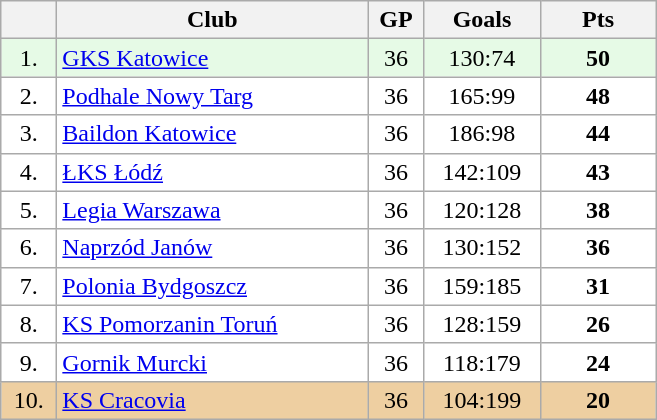<table class="wikitable">
<tr>
<th width="30"></th>
<th width="200">Club</th>
<th width="30">GP</th>
<th width="70">Goals</th>
<th width="70">Pts</th>
</tr>
<tr bgcolor="#e6fae6" align="center">
<td>1.</td>
<td align="left"><a href='#'>GKS Katowice</a></td>
<td>36</td>
<td>130:74</td>
<td><strong>50</strong></td>
</tr>
<tr bgcolor="#FFFFFF" align="center">
<td>2.</td>
<td align="left"><a href='#'>Podhale Nowy Targ</a></td>
<td>36</td>
<td>165:99</td>
<td><strong>48</strong></td>
</tr>
<tr bgcolor="#FFFFFF" align="center">
<td>3.</td>
<td align="left"><a href='#'>Baildon Katowice</a></td>
<td>36</td>
<td>186:98</td>
<td><strong>44</strong></td>
</tr>
<tr bgcolor="#FFFFFF" align="center">
<td>4.</td>
<td align="left"><a href='#'>ŁKS Łódź</a></td>
<td>36</td>
<td>142:109</td>
<td><strong>43</strong></td>
</tr>
<tr bgcolor="#FFFFFF" align="center">
<td>5.</td>
<td align="left"><a href='#'>Legia Warszawa</a></td>
<td>36</td>
<td>120:128</td>
<td><strong>38</strong></td>
</tr>
<tr bgcolor="#FFFFFF" align="center">
<td>6.</td>
<td align="left"><a href='#'>Naprzód Janów</a></td>
<td>36</td>
<td>130:152</td>
<td><strong>36</strong></td>
</tr>
<tr bgcolor="#FFFFFF" align="center">
<td>7.</td>
<td align="left"><a href='#'>Polonia Bydgoszcz</a></td>
<td>36</td>
<td>159:185</td>
<td><strong>31</strong></td>
</tr>
<tr bgcolor="#FFFFFF" align="center">
<td>8.</td>
<td align="left"><a href='#'>KS Pomorzanin Toruń</a></td>
<td>36</td>
<td>128:159</td>
<td><strong>26</strong></td>
</tr>
<tr bgcolor="#FFFFFF" align="center">
<td>9.</td>
<td align="left"><a href='#'>Gornik Murcki</a></td>
<td>36</td>
<td>118:179</td>
<td><strong>24</strong></td>
</tr>
<tr bgcolor="#EECFA1" align="center">
<td>10.</td>
<td align="left"><a href='#'>KS Cracovia</a></td>
<td>36</td>
<td>104:199</td>
<td><strong>20</strong></td>
</tr>
</table>
